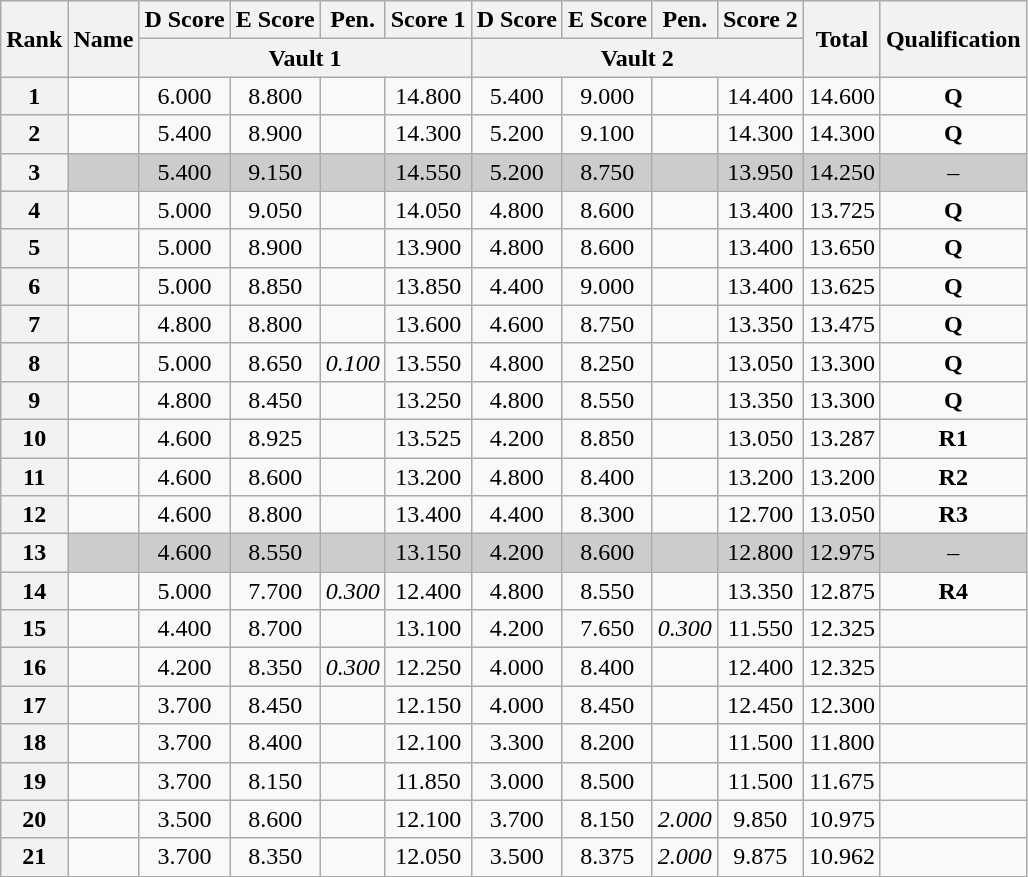<table class="wikitable sortable" style="text-align:center">
<tr>
<th rowspan="2">Rank</th>
<th rowspan="2">Name</th>
<th>D Score</th>
<th>E Score</th>
<th>Pen.</th>
<th>Score 1</th>
<th>D Score</th>
<th>E Score</th>
<th>Pen.</th>
<th>Score 2</th>
<th rowspan="2">Total</th>
<th rowspan="2">Qualification</th>
</tr>
<tr>
<th colspan="4">Vault 1</th>
<th colspan="4">Vault 2</th>
</tr>
<tr>
<th scope=row>1</th>
<td align=left></td>
<td>6.000</td>
<td>8.800</td>
<td></td>
<td>14.800</td>
<td>5.400</td>
<td>9.000</td>
<td></td>
<td>14.400</td>
<td>14.600</td>
<td><strong>Q</strong></td>
</tr>
<tr>
<th scope=row>2</th>
<td align=left></td>
<td>5.400</td>
<td>8.900</td>
<td></td>
<td>14.300</td>
<td>5.200</td>
<td>9.100</td>
<td></td>
<td>14.300</td>
<td>14.300</td>
<td><strong>Q</strong></td>
</tr>
<tr bgcolor="cccccc">
<th scope=row>3</th>
<td align=left></td>
<td>5.400</td>
<td>9.150</td>
<td></td>
<td>14.550</td>
<td>5.200</td>
<td>8.750</td>
<td></td>
<td>13.950</td>
<td>14.250</td>
<td>–</td>
</tr>
<tr>
<th scope=row>4</th>
<td align=left></td>
<td>5.000</td>
<td>9.050</td>
<td></td>
<td>14.050</td>
<td>4.800</td>
<td>8.600</td>
<td></td>
<td>13.400</td>
<td>13.725</td>
<td><strong>Q</strong></td>
</tr>
<tr>
<th scope=row>5</th>
<td align=left></td>
<td>5.000</td>
<td>8.900</td>
<td></td>
<td>13.900</td>
<td>4.800</td>
<td>8.600</td>
<td></td>
<td>13.400</td>
<td>13.650</td>
<td><strong>Q</strong></td>
</tr>
<tr>
<th scope=row>6</th>
<td align=left></td>
<td>5.000</td>
<td>8.850</td>
<td></td>
<td>13.850</td>
<td>4.400</td>
<td>9.000</td>
<td></td>
<td>13.400</td>
<td>13.625</td>
<td><strong>Q</strong></td>
</tr>
<tr>
<th scope=row>7</th>
<td align=left></td>
<td>4.800</td>
<td>8.800</td>
<td></td>
<td>13.600</td>
<td>4.600</td>
<td>8.750</td>
<td></td>
<td>13.350</td>
<td>13.475</td>
<td><strong>Q</strong></td>
</tr>
<tr>
<th scope=row>8</th>
<td align=left></td>
<td>5.000</td>
<td>8.650</td>
<td><em>0.100</em></td>
<td>13.550</td>
<td>4.800</td>
<td>8.250</td>
<td></td>
<td>13.050</td>
<td>13.300</td>
<td><strong>Q</strong></td>
</tr>
<tr>
<th scope=row>9</th>
<td align=left></td>
<td>4.800</td>
<td>8.450</td>
<td></td>
<td>13.250</td>
<td>4.800</td>
<td>8.550</td>
<td></td>
<td>13.350</td>
<td>13.300</td>
<td><strong>Q</strong></td>
</tr>
<tr>
<th scope=row>10</th>
<td align=left></td>
<td>4.600</td>
<td>8.925</td>
<td></td>
<td>13.525</td>
<td>4.200</td>
<td>8.850</td>
<td></td>
<td>13.050</td>
<td>13.287</td>
<td><strong>R1</strong></td>
</tr>
<tr>
<th scope=row>11</th>
<td align=left></td>
<td>4.600</td>
<td>8.600</td>
<td></td>
<td>13.200</td>
<td>4.800</td>
<td>8.400</td>
<td></td>
<td>13.200</td>
<td>13.200</td>
<td><strong>R2</strong></td>
</tr>
<tr>
<th scope=row>12</th>
<td align=left></td>
<td>4.600</td>
<td>8.800</td>
<td></td>
<td>13.400</td>
<td>4.400</td>
<td>8.300</td>
<td></td>
<td>12.700</td>
<td>13.050</td>
<td><strong>R3</strong></td>
</tr>
<tr bgcolor="cccccc">
<th scope=row>13</th>
<td align=left></td>
<td>4.600</td>
<td>8.550</td>
<td></td>
<td>13.150</td>
<td>4.200</td>
<td>8.600</td>
<td></td>
<td>12.800</td>
<td>12.975</td>
<td>–</td>
</tr>
<tr>
<th scope=row>14</th>
<td align=left></td>
<td>5.000</td>
<td>7.700</td>
<td><em>0.300</em></td>
<td>12.400</td>
<td>4.800</td>
<td>8.550</td>
<td></td>
<td>13.350</td>
<td>12.875</td>
<td><strong>R4</strong></td>
</tr>
<tr>
<th scope=row>15</th>
<td align=left></td>
<td>4.400</td>
<td>8.700</td>
<td></td>
<td>13.100</td>
<td>4.200</td>
<td>7.650</td>
<td><em>0.300</em></td>
<td>11.550</td>
<td>12.325</td>
<td></td>
</tr>
<tr>
<th scope=row>16</th>
<td align=left></td>
<td>4.200</td>
<td>8.350</td>
<td><em>0.300</em></td>
<td>12.250</td>
<td>4.000</td>
<td>8.400</td>
<td></td>
<td>12.400</td>
<td>12.325</td>
<td></td>
</tr>
<tr>
<th scope=row>17</th>
<td align=left></td>
<td>3.700</td>
<td>8.450</td>
<td></td>
<td>12.150</td>
<td>4.000</td>
<td>8.450</td>
<td></td>
<td>12.450</td>
<td>12.300</td>
<td></td>
</tr>
<tr>
<th scope=row>18</th>
<td align=left></td>
<td>3.700</td>
<td>8.400</td>
<td></td>
<td>12.100</td>
<td>3.300</td>
<td>8.200</td>
<td></td>
<td>11.500</td>
<td>11.800</td>
<td></td>
</tr>
<tr>
<th scope=row>19</th>
<td align=left></td>
<td>3.700</td>
<td>8.150</td>
<td></td>
<td>11.850</td>
<td>3.000</td>
<td>8.500</td>
<td></td>
<td>11.500</td>
<td>11.675</td>
<td></td>
</tr>
<tr>
<th scope=row>20</th>
<td align=left></td>
<td>3.500</td>
<td>8.600</td>
<td></td>
<td>12.100</td>
<td>3.700</td>
<td>8.150</td>
<td><em>2.000</em></td>
<td>9.850</td>
<td>10.975</td>
<td></td>
</tr>
<tr>
<th scope=row>21</th>
<td align=left></td>
<td>3.700</td>
<td>8.350</td>
<td></td>
<td>12.050</td>
<td>3.500</td>
<td>8.375</td>
<td><em>2.000</em></td>
<td>9.875</td>
<td>10.962</td>
<td></td>
</tr>
</table>
